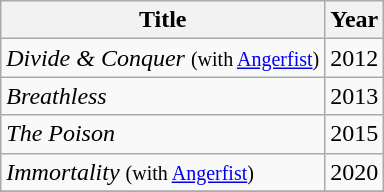<table class="wikitable">
<tr>
<th>Title</th>
<th>Year</th>
</tr>
<tr>
<td><em>Divide & Conquer</em> <small>(with <a href='#'>Angerfist</a>)</small></td>
<td>2012</td>
</tr>
<tr>
<td><em>Breathless</em></td>
<td>2013</td>
</tr>
<tr>
<td><em>The Poison</em></td>
<td>2015</td>
</tr>
<tr>
<td><em>Immortality</em> <small>(with <a href='#'>Angerfist</a>)</small></td>
<td>2020</td>
</tr>
<tr>
</tr>
</table>
